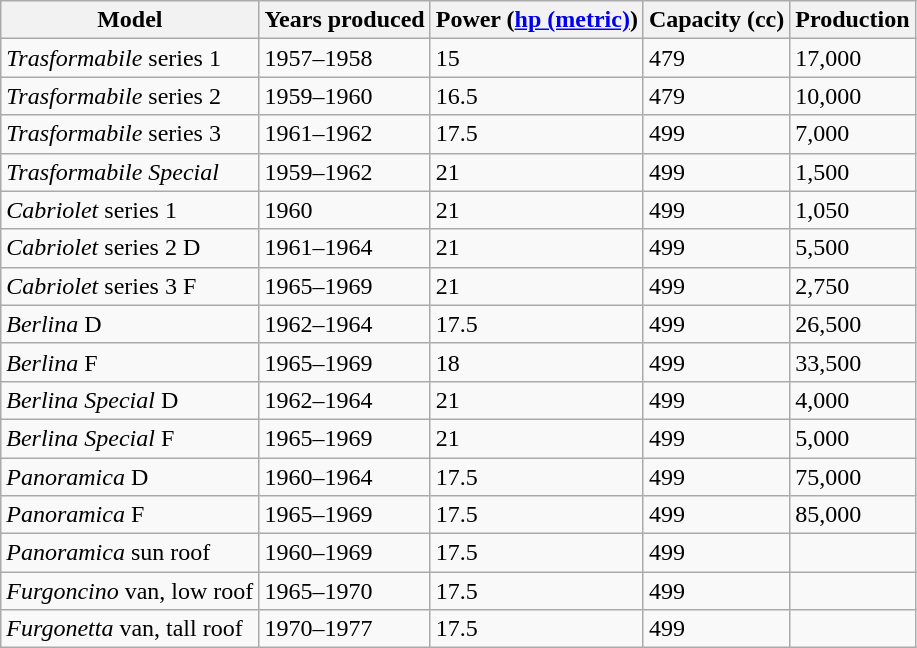<table class="wikitable">
<tr>
<th>Model</th>
<th>Years produced</th>
<th>Power (<a href='#'>hp (metric)</a>)</th>
<th>Capacity (cc)</th>
<th>Production</th>
</tr>
<tr>
<td><em>Trasformabile</em> series 1</td>
<td>1957–1958</td>
<td>15</td>
<td>479</td>
<td>17,000</td>
</tr>
<tr>
<td><em>Trasformabile</em> series 2</td>
<td>1959–1960</td>
<td>16.5</td>
<td>479</td>
<td>10,000</td>
</tr>
<tr>
<td><em>Trasformabile</em> series 3</td>
<td>1961–1962</td>
<td>17.5</td>
<td>499</td>
<td>7,000</td>
</tr>
<tr>
<td><em>Trasformabile Special</em></td>
<td>1959–1962</td>
<td>21</td>
<td>499</td>
<td>1,500</td>
</tr>
<tr>
<td><em>Cabriolet</em> series 1</td>
<td>1960</td>
<td>21</td>
<td>499</td>
<td>1,050</td>
</tr>
<tr>
<td><em>Cabriolet</em> series 2 D</td>
<td>1961–1964</td>
<td>21</td>
<td>499</td>
<td>5,500</td>
</tr>
<tr>
<td><em>Cabriolet</em> series 3 F</td>
<td>1965–1969</td>
<td>21</td>
<td>499</td>
<td>2,750</td>
</tr>
<tr>
<td><em>Berlina</em> D</td>
<td>1962–1964</td>
<td>17.5</td>
<td>499</td>
<td>26,500</td>
</tr>
<tr>
<td><em>Berlina</em> F</td>
<td>1965–1969</td>
<td>18</td>
<td>499</td>
<td>33,500</td>
</tr>
<tr>
<td><em>Berlina Special</em> D</td>
<td>1962–1964</td>
<td>21</td>
<td>499</td>
<td>4,000</td>
</tr>
<tr>
<td><em>Berlina Special</em> F</td>
<td>1965–1969</td>
<td>21</td>
<td>499</td>
<td>5,000</td>
</tr>
<tr>
<td><em>Panoramica</em> D</td>
<td>1960–1964</td>
<td>17.5</td>
<td>499</td>
<td>75,000</td>
</tr>
<tr>
<td><em>Panoramica</em> F</td>
<td>1965–1969</td>
<td>17.5</td>
<td>499</td>
<td>85,000</td>
</tr>
<tr>
<td><em>Panoramica</em> sun roof</td>
<td>1960–1969</td>
<td>17.5</td>
<td>499</td>
<td></td>
</tr>
<tr>
<td><em>Furgoncino</em> van, low roof</td>
<td>1965–1970</td>
<td>17.5</td>
<td>499</td>
<td></td>
</tr>
<tr>
<td><em>Furgonetta</em> van, tall roof</td>
<td>1970–1977</td>
<td>17.5</td>
<td>499</td>
<td></td>
</tr>
</table>
